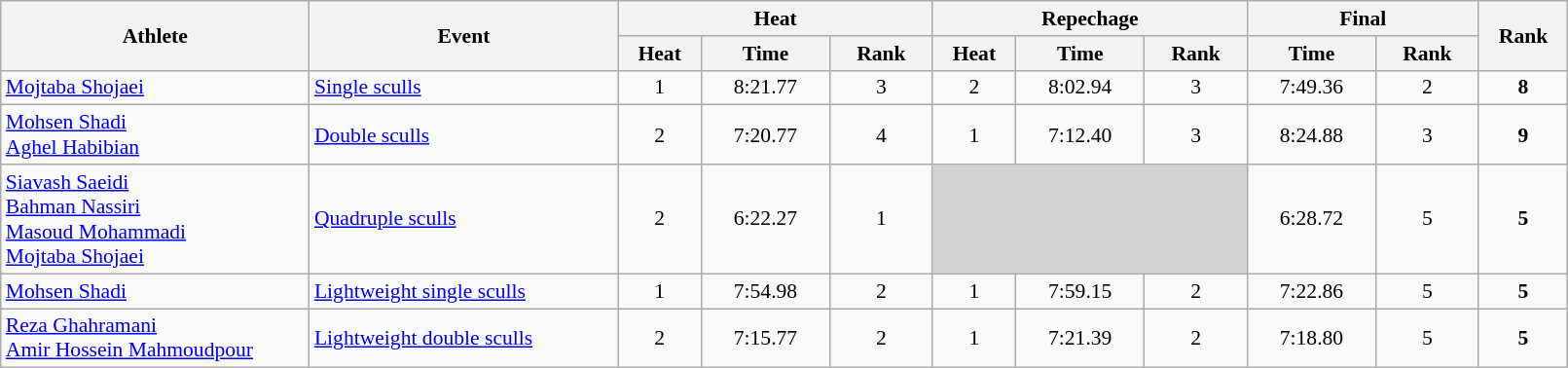<table class="wikitable" width="85%" style="text-align:center; font-size:90%">
<tr>
<th rowspan="2" width="12%">Athlete</th>
<th rowspan="2" width="12%">Event</th>
<th colspan="3" width="12%">Heat</th>
<th colspan="3" width="12%">Repechage</th>
<th colspan="2" width="9%">Final</th>
<th rowspan="2" width="3%">Rank</th>
</tr>
<tr>
<th width="3%">Heat</th>
<th width="5%">Time</th>
<th>Rank</th>
<th width="3%">Heat</th>
<th width="5%">Time</th>
<th>Rank</th>
<th width="5%">Time</th>
<th>Rank</th>
</tr>
<tr>
<td align=left><a href='#'>Mojtaba Shojaei</a></td>
<td align=left><a href='#'>Single sculls</a></td>
<td>1</td>
<td>8:21.77</td>
<td>3</td>
<td>2</td>
<td>8:02.94</td>
<td>3 <strong></strong></td>
<td>7:49.36</td>
<td>2</td>
<td><strong>8</strong></td>
</tr>
<tr>
<td align=left><a href='#'>Mohsen Shadi</a><br><a href='#'>Aghel Habibian</a></td>
<td align=left><a href='#'>Double sculls</a></td>
<td>2</td>
<td>7:20.77</td>
<td>4</td>
<td>1</td>
<td>7:12.40</td>
<td>3 <strong></strong></td>
<td>8:24.88</td>
<td>3</td>
<td><strong>9</strong></td>
</tr>
<tr>
<td align=left><a href='#'>Siavash Saeidi</a><br><a href='#'>Bahman Nassiri</a><br><a href='#'>Masoud Mohammadi</a><br><a href='#'>Mojtaba Shojaei</a></td>
<td align=left><a href='#'>Quadruple sculls</a></td>
<td>2</td>
<td>6:22.27</td>
<td>1 <strong></strong></td>
<td colspan=3 bgcolor=#D3D3D3></td>
<td>6:28.72</td>
<td>5</td>
<td><strong>5</strong></td>
</tr>
<tr>
<td align=left><a href='#'>Mohsen Shadi</a></td>
<td align=left><a href='#'>Lightweight single sculls</a></td>
<td>1</td>
<td>7:54.98</td>
<td>2</td>
<td>1</td>
<td>7:59.15</td>
<td>2 <strong></strong></td>
<td>7:22.86</td>
<td>5</td>
<td><strong>5</strong></td>
</tr>
<tr>
<td align=left><a href='#'>Reza Ghahramani</a><br><a href='#'>Amir Hossein Mahmoudpour</a></td>
<td align=left><a href='#'>Lightweight double sculls</a></td>
<td>2</td>
<td>7:15.77</td>
<td>2</td>
<td>1</td>
<td>7:21.39</td>
<td>2 <strong></strong></td>
<td>7:18.80</td>
<td>5</td>
<td><strong>5</strong></td>
</tr>
</table>
